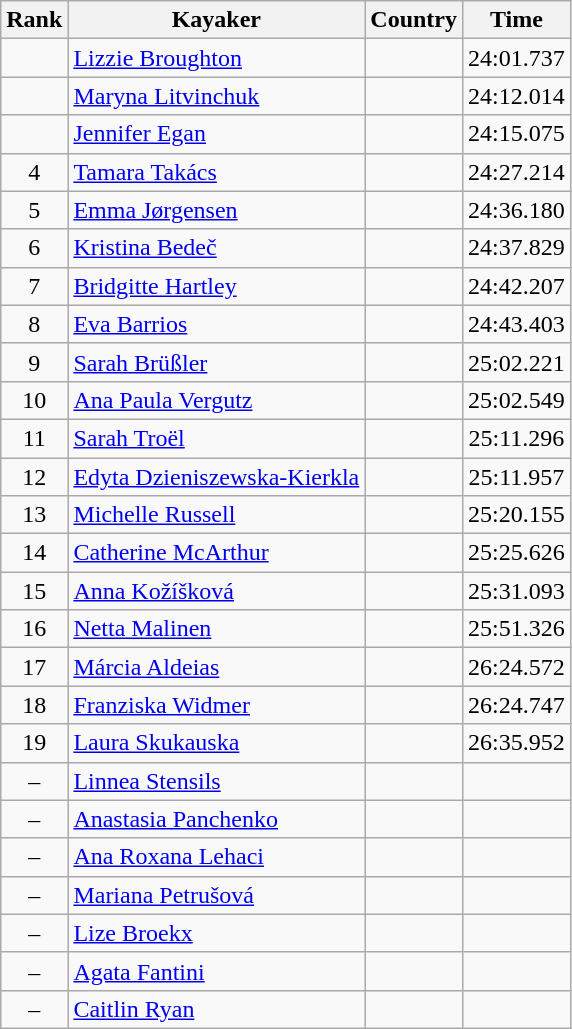<table class="wikitable" style="text-align:center">
<tr>
<th>Rank</th>
<th>Kayaker</th>
<th>Country</th>
<th>Time</th>
</tr>
<tr>
<td></td>
<td align="left"><a href='#'>Lizzie Broughton</a></td>
<td align="left"></td>
<td>24:01.737</td>
</tr>
<tr>
<td></td>
<td align="left"><a href='#'>Maryna Litvinchuk</a></td>
<td align="left"></td>
<td>24:12.014</td>
</tr>
<tr>
<td></td>
<td align="left"><a href='#'>Jennifer Egan</a></td>
<td align="left"></td>
<td>24:15.075</td>
</tr>
<tr>
<td>4</td>
<td align="left"><a href='#'>Tamara Takács</a></td>
<td align="left"></td>
<td>24:27.214</td>
</tr>
<tr>
<td>5</td>
<td align="left"><a href='#'>Emma Jørgensen</a></td>
<td align="left"></td>
<td>24:36.180</td>
</tr>
<tr>
<td>6</td>
<td align="left"><a href='#'>Kristina Bedeč</a></td>
<td align="left"></td>
<td>24:37.829</td>
</tr>
<tr>
<td>7</td>
<td align="left"><a href='#'>Bridgitte Hartley</a></td>
<td align="left"></td>
<td>24:42.207</td>
</tr>
<tr>
<td>8</td>
<td align="left"><a href='#'>Eva Barrios</a></td>
<td align="left"></td>
<td>24:43.403</td>
</tr>
<tr>
<td>9</td>
<td align="left"><a href='#'>Sarah Brüßler</a></td>
<td align="left"></td>
<td>25:02.221</td>
</tr>
<tr>
<td>10</td>
<td align="left"><a href='#'>Ana Paula Vergutz</a></td>
<td align="left"></td>
<td>25:02.549</td>
</tr>
<tr>
<td>11</td>
<td align="left"><a href='#'>Sarah Troël</a></td>
<td align="left"></td>
<td>25:11.296</td>
</tr>
<tr>
<td>12</td>
<td align="left"><a href='#'>Edyta Dzieniszewska-Kierkla</a></td>
<td align="left"></td>
<td>25:11.957</td>
</tr>
<tr>
<td>13</td>
<td align="left"><a href='#'>Michelle Russell</a></td>
<td align="left"></td>
<td>25:20.155</td>
</tr>
<tr>
<td>14</td>
<td align="left"><a href='#'>Catherine McArthur</a></td>
<td align="left"></td>
<td>25:25.626</td>
</tr>
<tr>
<td>15</td>
<td align="left"><a href='#'>Anna Kožíšková</a></td>
<td align="left"></td>
<td>25:31.093</td>
</tr>
<tr>
<td>16</td>
<td align="left"><a href='#'>Netta Malinen</a></td>
<td align="left"></td>
<td>25:51.326</td>
</tr>
<tr>
<td>17</td>
<td align="left"><a href='#'>Márcia Aldeias</a></td>
<td align="left"></td>
<td>26:24.572</td>
</tr>
<tr>
<td>18</td>
<td align="left"><a href='#'>Franziska Widmer</a></td>
<td align="left"></td>
<td>26:24.747</td>
</tr>
<tr>
<td>19</td>
<td align="left"><a href='#'>Laura Skukauska</a></td>
<td align="left"></td>
<td>26:35.952</td>
</tr>
<tr>
<td>–</td>
<td align="left"><a href='#'>Linnea Stensils</a></td>
<td align="left"></td>
<td></td>
</tr>
<tr>
<td>–</td>
<td align="left"><a href='#'>Anastasia Panchenko</a></td>
<td align="left"></td>
<td></td>
</tr>
<tr>
<td>–</td>
<td align="left"><a href='#'>Ana Roxana Lehaci</a></td>
<td align="left"></td>
<td></td>
</tr>
<tr>
<td>–</td>
<td align="left"><a href='#'>Mariana Petrušová</a></td>
<td align="left"></td>
<td></td>
</tr>
<tr>
<td>–</td>
<td align="left"><a href='#'>Lize Broekx</a></td>
<td align="left"></td>
<td></td>
</tr>
<tr>
<td>–</td>
<td align="left"><a href='#'>Agata Fantini</a></td>
<td align="left"></td>
<td></td>
</tr>
<tr>
<td>–</td>
<td align="left"><a href='#'>Caitlin Ryan</a></td>
<td align="left"></td>
<td></td>
</tr>
</table>
